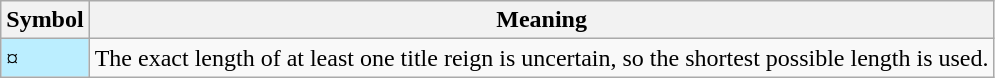<table class="wikitable">
<tr>
<th><strong>Symbol</strong></th>
<th><strong>Meaning</strong></th>
</tr>
<tr>
<td style="background-color:#bbeeff">¤</td>
<td>The exact length of at least one title reign is uncertain, so the shortest possible length is used.</td>
</tr>
</table>
